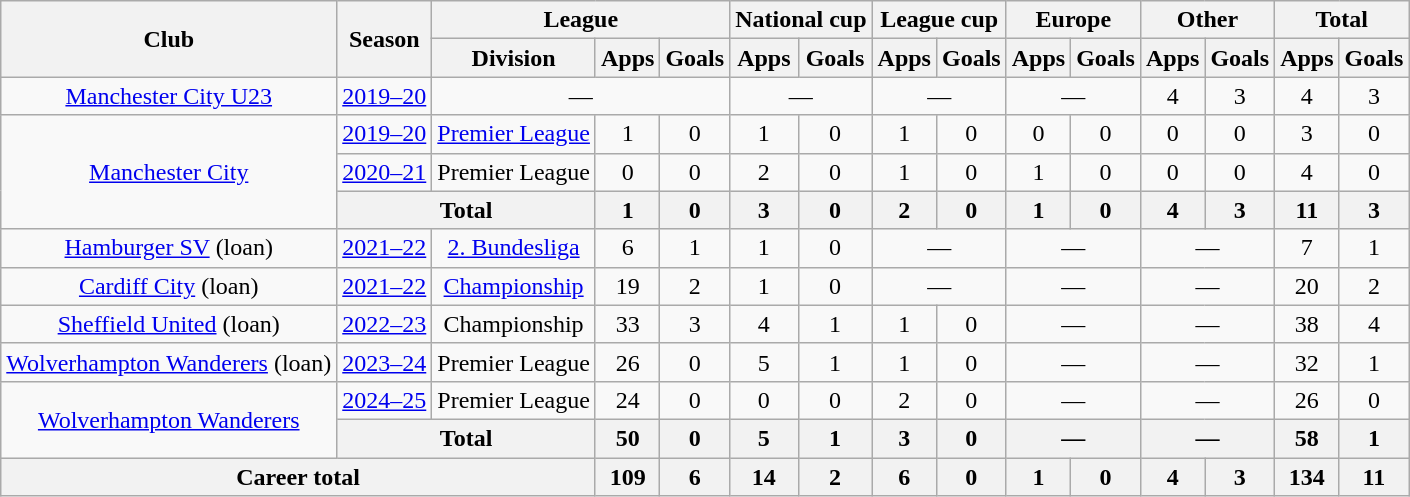<table class=wikitable style="text-align: center;">
<tr>
<th rowspan="2">Club</th>
<th rowspan="2">Season</th>
<th colspan="3">League</th>
<th colspan="2">National cup</th>
<th colspan="2">League cup</th>
<th colspan="2">Europe</th>
<th colspan="2">Other</th>
<th colspan="2">Total</th>
</tr>
<tr>
<th>Division</th>
<th>Apps</th>
<th>Goals</th>
<th>Apps</th>
<th>Goals</th>
<th>Apps</th>
<th>Goals</th>
<th>Apps</th>
<th>Goals</th>
<th>Apps</th>
<th>Goals</th>
<th>Apps</th>
<th>Goals</th>
</tr>
<tr>
<td><a href='#'>Manchester City U23</a></td>
<td><a href='#'>2019–20</a></td>
<td colspan="3">—</td>
<td colspan="2">—</td>
<td colspan="2">—</td>
<td colspan="2">—</td>
<td>4</td>
<td>3</td>
<td>4</td>
<td>3</td>
</tr>
<tr>
<td rowspan="3"><a href='#'>Manchester City</a></td>
<td><a href='#'>2019–20</a></td>
<td><a href='#'>Premier League</a></td>
<td>1</td>
<td>0</td>
<td>1</td>
<td>0</td>
<td>1</td>
<td>0</td>
<td>0</td>
<td>0</td>
<td>0</td>
<td>0</td>
<td>3</td>
<td>0</td>
</tr>
<tr>
<td><a href='#'>2020–21</a></td>
<td>Premier League</td>
<td>0</td>
<td>0</td>
<td>2</td>
<td>0</td>
<td>1</td>
<td>0</td>
<td>1</td>
<td>0</td>
<td>0</td>
<td>0</td>
<td>4</td>
<td>0</td>
</tr>
<tr>
<th colspan="2">Total</th>
<th>1</th>
<th>0</th>
<th>3</th>
<th>0</th>
<th>2</th>
<th>0</th>
<th>1</th>
<th>0</th>
<th>4</th>
<th>3</th>
<th>11</th>
<th>3</th>
</tr>
<tr>
<td><a href='#'>Hamburger SV</a> (loan)</td>
<td><a href='#'>2021–22</a></td>
<td><a href='#'>2. Bundesliga</a></td>
<td>6</td>
<td>1</td>
<td>1</td>
<td>0</td>
<td colspan="2">—</td>
<td colspan="2">—</td>
<td colspan="2">—</td>
<td>7</td>
<td>1</td>
</tr>
<tr>
<td><a href='#'>Cardiff City</a> (loan)</td>
<td><a href='#'>2021–22</a></td>
<td><a href='#'>Championship</a></td>
<td>19</td>
<td>2</td>
<td>1</td>
<td>0</td>
<td colspan="2">—</td>
<td colspan="2">—</td>
<td colspan="2">—</td>
<td>20</td>
<td>2</td>
</tr>
<tr>
<td><a href='#'>Sheffield United</a> (loan)</td>
<td><a href='#'>2022–23</a></td>
<td>Championship</td>
<td>33</td>
<td>3</td>
<td>4</td>
<td>1</td>
<td>1</td>
<td>0</td>
<td colspan="2">—</td>
<td colspan="2">—</td>
<td>38</td>
<td>4</td>
</tr>
<tr>
<td><a href='#'>Wolverhampton Wanderers</a> (loan)</td>
<td><a href='#'>2023–24</a></td>
<td>Premier League</td>
<td>26</td>
<td>0</td>
<td>5</td>
<td>1</td>
<td>1</td>
<td>0</td>
<td colspan="2">—</td>
<td colspan="2">—</td>
<td>32</td>
<td>1</td>
</tr>
<tr>
<td rowspan="2"><a href='#'>Wolverhampton Wanderers</a></td>
<td><a href='#'>2024–25</a></td>
<td>Premier League</td>
<td>24</td>
<td>0</td>
<td>0</td>
<td>0</td>
<td>2</td>
<td>0</td>
<td colspan="2">—</td>
<td colspan="2">—</td>
<td>26</td>
<td>0</td>
</tr>
<tr>
<th colspan="2">Total</th>
<th>50</th>
<th>0</th>
<th>5</th>
<th>1</th>
<th>3</th>
<th>0</th>
<th colspan="2">—</th>
<th colspan="2">—</th>
<th>58</th>
<th>1</th>
</tr>
<tr>
<th colspan="3">Career total</th>
<th>109</th>
<th>6</th>
<th>14</th>
<th>2</th>
<th>6</th>
<th>0</th>
<th>1</th>
<th>0</th>
<th>4</th>
<th>3</th>
<th>134</th>
<th>11</th>
</tr>
</table>
